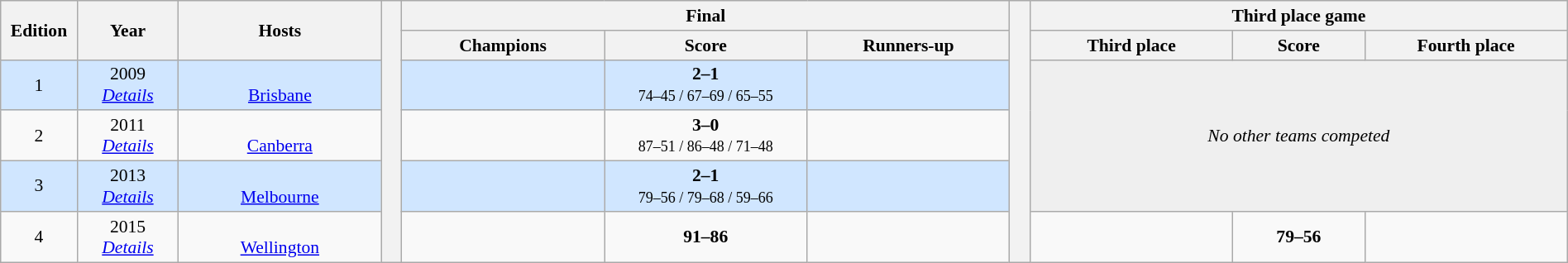<table class=wikitable style="text-align:center; font-size:90%; width:100%">
<tr>
<th rowspan=2 width=2.5%>Edition</th>
<th rowspan=2 width=5%>Year</th>
<th rowspan=2 width=10%>Hosts</th>
<th width=1% rowspan=6></th>
<th colspan=3>Final</th>
<th width=1% rowspan=6></th>
<th colspan=3>Third place game</th>
</tr>
<tr>
<th width=10%>Champions</th>
<th width=10%>Score</th>
<th width=10%>Runners-up</th>
<th width=10%>Third place</th>
<th width=6.5%>Score</th>
<th width=10%>Fourth place</th>
</tr>
<tr style="background:#D0E6FF;">
<td>1</td>
<td>2009<br><em><a href='#'>Details</a></em></td>
<td><br><a href='#'>Brisbane</a></td>
<td><strong></strong></td>
<td><strong>2–1</strong> <br><small>74–45 / 67–69 / 65–55</small></td>
<td></td>
<td bgcolor=#efefef rowspan=3 colspan=3><em>No other teams competed</em></td>
</tr>
<tr>
<td>2</td>
<td>2011<br><em><a href='#'>Details</a></em></td>
<td><br><a href='#'>Canberra</a></td>
<td><strong></strong></td>
<td><strong>3–0</strong> <br><small>87–51 / 86–48 / 71–48</small></td>
<td></td>
</tr>
<tr style="background:#D0E6FF;">
<td>3</td>
<td>2013<br><em><a href='#'>Details</a></em></td>
<td><br><a href='#'>Melbourne</a></td>
<td><strong></strong></td>
<td><strong>2–1</strong> <br><small>79–56 / 79–68 / 59–66</small></td>
<td></td>
</tr>
<tr>
<td>4</td>
<td>2015<br><em><a href='#'>Details</a></em></td>
<td><br><a href='#'>Wellington</a></td>
<td><strong></strong></td>
<td><strong>91–86</strong></td>
<td></td>
<td></td>
<td><strong>79–56</strong></td>
<td></td>
</tr>
</table>
